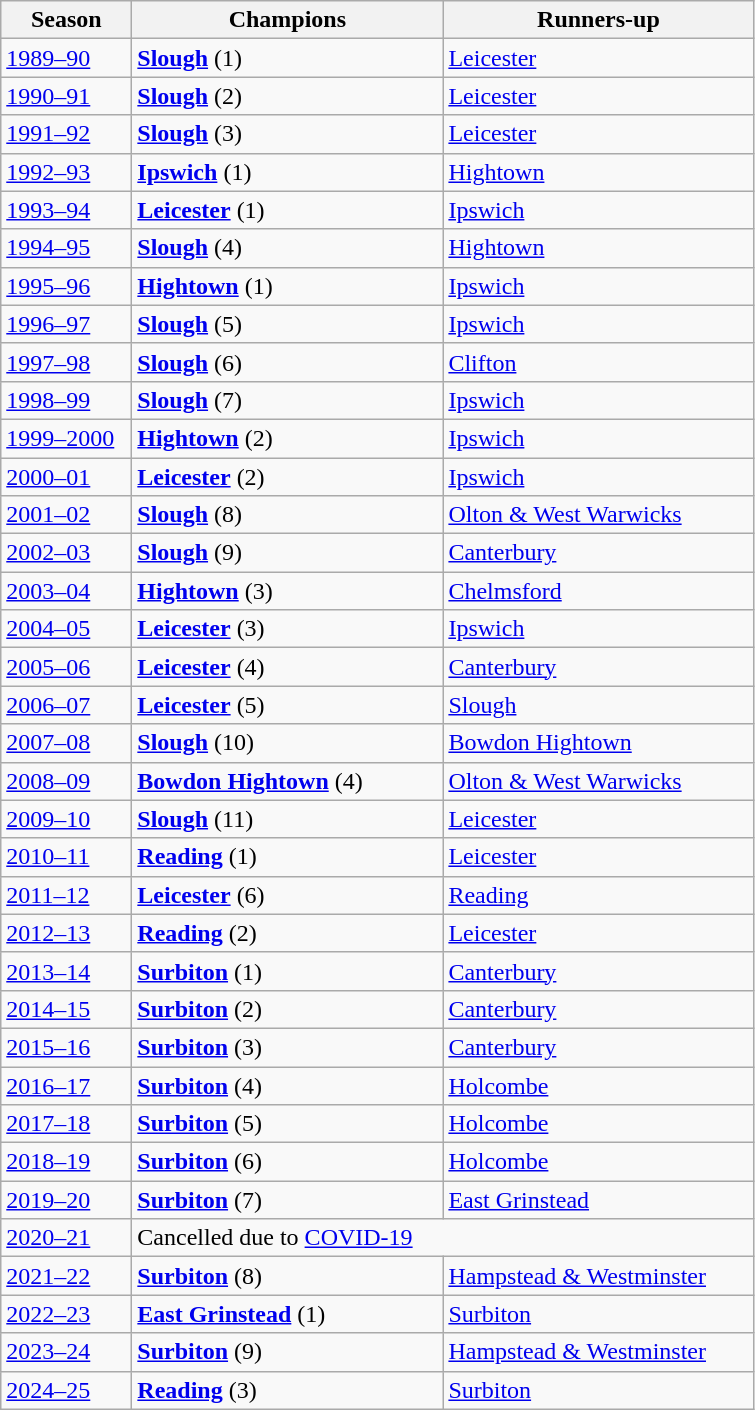<table class="wikitable sortable">
<tr>
<th width=80>Season</th>
<th width=200>Champions</th>
<th width=200>Runners-up</th>
</tr>
<tr>
<td><a href='#'>1989–90</a></td>
<td><strong><a href='#'>Slough</a></strong> (1)</td>
<td><a href='#'>Leicester</a></td>
</tr>
<tr>
<td><a href='#'>1990–91</a></td>
<td><strong><a href='#'>Slough</a></strong> (2)</td>
<td><a href='#'>Leicester</a></td>
</tr>
<tr>
<td><a href='#'>1991–92</a></td>
<td><strong><a href='#'>Slough</a></strong> (3)</td>
<td><a href='#'>Leicester</a></td>
</tr>
<tr>
<td><a href='#'>1992–93</a></td>
<td><strong><a href='#'>Ipswich</a></strong> (1)</td>
<td><a href='#'>Hightown</a></td>
</tr>
<tr>
<td><a href='#'>1993–94</a></td>
<td><strong><a href='#'>Leicester</a></strong> (1)</td>
<td><a href='#'>Ipswich</a></td>
</tr>
<tr>
<td><a href='#'>1994–95</a></td>
<td><strong><a href='#'>Slough</a></strong> (4)</td>
<td><a href='#'>Hightown</a></td>
</tr>
<tr>
<td><a href='#'>1995–96</a></td>
<td><strong><a href='#'>Hightown</a></strong> (1)</td>
<td><a href='#'>Ipswich</a></td>
</tr>
<tr>
<td><a href='#'>1996–97</a></td>
<td><strong><a href='#'>Slough</a></strong> (5)</td>
<td><a href='#'>Ipswich</a></td>
</tr>
<tr>
<td><a href='#'>1997–98</a></td>
<td><strong><a href='#'>Slough</a></strong> (6)</td>
<td><a href='#'>Clifton</a></td>
</tr>
<tr>
<td><a href='#'>1998–99</a></td>
<td><strong><a href='#'>Slough</a></strong> (7)</td>
<td><a href='#'>Ipswich</a></td>
</tr>
<tr>
<td><a href='#'>1999–2000</a></td>
<td><strong><a href='#'>Hightown</a></strong> (2)</td>
<td><a href='#'>Ipswich</a></td>
</tr>
<tr>
<td><a href='#'>2000–01</a></td>
<td><strong><a href='#'>Leicester</a></strong> (2)</td>
<td><a href='#'>Ipswich</a></td>
</tr>
<tr>
<td><a href='#'>2001–02</a></td>
<td><strong><a href='#'>Slough</a></strong> (8)</td>
<td><a href='#'>Olton & West Warwicks</a></td>
</tr>
<tr>
<td><a href='#'>2002–03</a></td>
<td><strong><a href='#'>Slough</a></strong> (9)</td>
<td><a href='#'>Canterbury</a></td>
</tr>
<tr>
<td><a href='#'>2003–04</a></td>
<td><strong><a href='#'>Hightown</a></strong> (3)</td>
<td><a href='#'>Chelmsford</a></td>
</tr>
<tr>
<td><a href='#'>2004–05</a></td>
<td><strong><a href='#'>Leicester</a></strong> (3)</td>
<td><a href='#'>Ipswich</a></td>
</tr>
<tr>
<td><a href='#'>2005–06</a></td>
<td><strong><a href='#'>Leicester</a></strong> (4)</td>
<td><a href='#'>Canterbury</a></td>
</tr>
<tr>
<td><a href='#'>2006–07</a></td>
<td><strong><a href='#'>Leicester</a></strong> (5)</td>
<td><a href='#'>Slough</a></td>
</tr>
<tr>
<td><a href='#'>2007–08</a></td>
<td><strong><a href='#'>Slough</a></strong> (10)</td>
<td><a href='#'>Bowdon Hightown</a></td>
</tr>
<tr>
<td><a href='#'>2008–09</a></td>
<td><strong><a href='#'>Bowdon Hightown</a></strong> (4)</td>
<td><a href='#'>Olton & West Warwicks</a></td>
</tr>
<tr>
<td><a href='#'>2009–10</a></td>
<td><strong><a href='#'>Slough</a></strong> (11)</td>
<td><a href='#'>Leicester</a></td>
</tr>
<tr>
<td><a href='#'>2010–11</a></td>
<td><strong><a href='#'>Reading</a></strong> (1)</td>
<td><a href='#'>Leicester</a></td>
</tr>
<tr>
<td><a href='#'>2011–12</a></td>
<td><strong><a href='#'>Leicester</a></strong> (6)</td>
<td><a href='#'>Reading</a></td>
</tr>
<tr>
<td><a href='#'>2012–13</a></td>
<td><strong><a href='#'>Reading</a></strong> (2)</td>
<td><a href='#'>Leicester</a></td>
</tr>
<tr>
<td><a href='#'>2013–14</a></td>
<td><strong><a href='#'>Surbiton</a></strong> (1)</td>
<td><a href='#'>Canterbury</a></td>
</tr>
<tr>
<td><a href='#'>2014–15</a></td>
<td><strong><a href='#'>Surbiton</a></strong> (2)</td>
<td><a href='#'>Canterbury</a></td>
</tr>
<tr>
<td><a href='#'>2015–16</a></td>
<td><strong><a href='#'>Surbiton</a></strong> (3)</td>
<td><a href='#'>Canterbury</a></td>
</tr>
<tr>
<td><a href='#'>2016–17</a></td>
<td><strong><a href='#'>Surbiton</a></strong> (4)</td>
<td><a href='#'>Holcombe</a></td>
</tr>
<tr>
<td><a href='#'>2017–18</a></td>
<td><strong><a href='#'>Surbiton</a></strong> (5)</td>
<td><a href='#'>Holcombe</a></td>
</tr>
<tr>
<td><a href='#'>2018–19</a></td>
<td><strong><a href='#'>Surbiton</a></strong> (6)</td>
<td><a href='#'>Holcombe</a></td>
</tr>
<tr>
<td><a href='#'>2019–20</a></td>
<td><strong><a href='#'>Surbiton</a></strong> (7)</td>
<td><a href='#'>East Grinstead</a></td>
</tr>
<tr>
<td><a href='#'>2020–21</a></td>
<td colspan=2>Cancelled due to <a href='#'>COVID-19</a></td>
</tr>
<tr>
<td><a href='#'>2021–22</a></td>
<td><strong><a href='#'>Surbiton</a></strong> (8)</td>
<td><a href='#'>Hampstead & Westminster</a></td>
</tr>
<tr>
<td><a href='#'>2022–23</a></td>
<td><strong><a href='#'>East Grinstead</a></strong> (1)</td>
<td><a href='#'>Surbiton</a></td>
</tr>
<tr>
<td><a href='#'>2023–24</a></td>
<td><strong><a href='#'>Surbiton</a></strong> (9)</td>
<td><a href='#'>Hampstead & Westminster</a></td>
</tr>
<tr>
<td><a href='#'>2024–25</a></td>
<td><strong><a href='#'>Reading</a></strong> (3)</td>
<td><a href='#'>Surbiton</a></td>
</tr>
</table>
